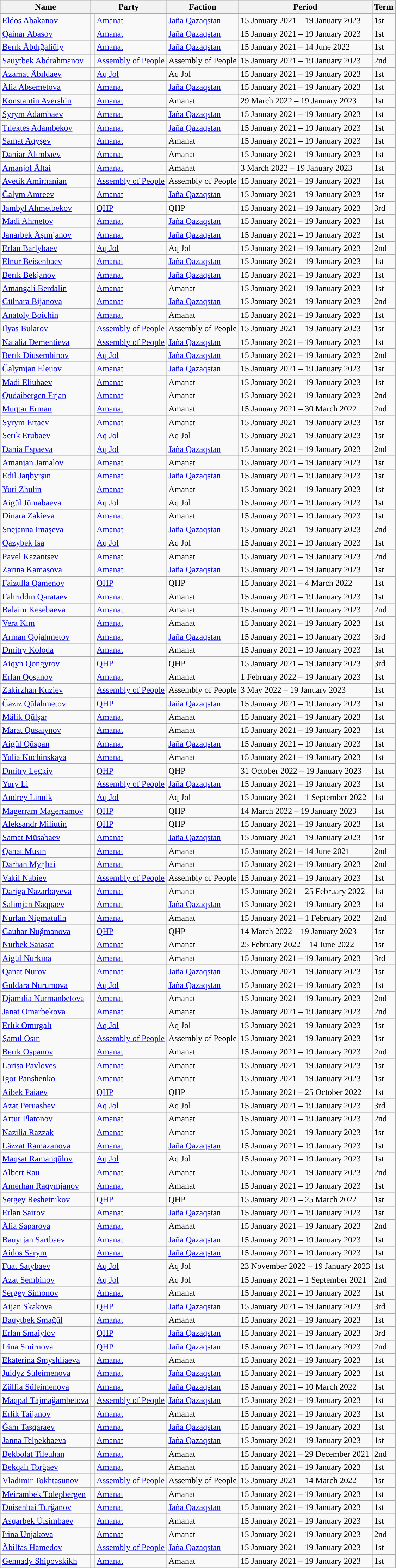<table class="wikitable sortable">
<tr>
<th>Name</th>
<th colspan="2">Party</th>
<th>Faction</th>
<th>Period</th>
<th>Term</th>
</tr>
<tr>
<td><a href='#'>Eldos Abakanov</a></td>
<td style="background-color: "></td>
<td><a href='#'>Amanat</a></td>
<td><a href='#'>Jaña Qazaqstan</a></td>
<td>15 January 2021 – 19 January 2023</td>
<td>1st</td>
</tr>
<tr>
<td><a href='#'>Qainar Abasov</a></td>
<td style="background-color: "></td>
<td><a href='#'>Amanat</a></td>
<td><a href='#'>Jaña Qazaqstan</a></td>
<td>15 January 2021 – 19 January 2023</td>
<td>1st</td>
</tr>
<tr>
<td><a href='#'>Berık Äbdığaliūly</a></td>
<td style="background-color: "></td>
<td><a href='#'>Amanat</a></td>
<td><a href='#'>Jaña Qazaqstan</a></td>
<td>15 January 2021 – 14 June 2022</td>
<td>1st</td>
</tr>
<tr>
<td><a href='#'>Sauytbek Abdrahmanov</a></td>
<td data-darkreader-inline-bgcolor="" style="background-color: white"></td>
<td><a href='#'>Assembly of People</a></td>
<td>Assembly of People</td>
<td>15 January 2021 – 19 January 2023</td>
<td>2nd</td>
</tr>
<tr>
<td><a href='#'>Azamat Äbıldaev</a></td>
<td style="background-color: "></td>
<td><a href='#'>Aq Jol</a></td>
<td>Aq Jol</td>
<td>15 January 2021 – 19 January 2023</td>
<td>1st</td>
</tr>
<tr>
<td><a href='#'>Älia Absemetova</a></td>
<td style="background-color: "></td>
<td><a href='#'>Amanat</a></td>
<td><a href='#'>Jaña Qazaqstan</a></td>
<td>15 January 2021 – 19 January 2023</td>
<td>1st</td>
</tr>
<tr>
<td><a href='#'>Konstantin Avershin</a></td>
<td style="background-color: "></td>
<td><a href='#'>Amanat</a></td>
<td>Amanat</td>
<td>29 March 2022 – 19 January 2023</td>
<td>1st</td>
</tr>
<tr>
<td><a href='#'>Syrym Adambaev</a></td>
<td style="background-color: "></td>
<td><a href='#'>Amanat</a></td>
<td><a href='#'>Jaña Qazaqstan</a></td>
<td>15 January 2021 – 19 January 2023</td>
<td>1st</td>
</tr>
<tr>
<td><a href='#'>Tılektes Adambekov</a></td>
<td style="background-color: "></td>
<td><a href='#'>Amanat</a></td>
<td><a href='#'>Jaña Qazaqstan</a></td>
<td>15 January 2021 – 19 January 2023</td>
<td>1st</td>
</tr>
<tr>
<td><a href='#'>Samat Aqyşev</a></td>
<td style="background-color: "></td>
<td><a href='#'>Amanat</a></td>
<td>Amanat</td>
<td>15 January 2021 – 19 January 2023</td>
<td>1st</td>
</tr>
<tr>
<td><a href='#'>Daniar Älımbaev</a></td>
<td style="background-color: "></td>
<td><a href='#'>Amanat</a></td>
<td>Amanat</td>
<td>15 January 2021 – 19 January 2023</td>
<td>1st</td>
</tr>
<tr>
<td><a href='#'>Amanjol Ältai</a></td>
<td style="background-color: "></td>
<td><a href='#'>Amanat</a></td>
<td>Amanat</td>
<td>3 March 2022 – 19 January 2023</td>
<td>1st</td>
</tr>
<tr>
<td><a href='#'>Avetik Amirhanian</a></td>
<td></td>
<td><a href='#'>Assembly of People</a></td>
<td>Assembly of People</td>
<td>15 January 2021 – 19 January 2023</td>
<td>1st</td>
</tr>
<tr>
<td><a href='#'>Ğalym Amreev</a></td>
<td style="background-color: "></td>
<td><a href='#'>Amanat</a></td>
<td><a href='#'>Jaña Qazaqstan</a></td>
<td>15 January 2021 – 19 January 2023</td>
<td>1st</td>
</tr>
<tr>
<td><a href='#'>Jambyl Ahmetbekov</a></td>
<td style="background-color: "></td>
<td><a href='#'>QHP</a></td>
<td>QHP</td>
<td>15 January 2021 – 19 January 2023</td>
<td>3rd</td>
</tr>
<tr>
<td><a href='#'>Mädi Ahmetov</a></td>
<td style="background-color: "></td>
<td><a href='#'>Amanat</a></td>
<td><a href='#'>Jaña Qazaqstan</a></td>
<td>15 January 2021 – 19 January 2023</td>
<td>1st</td>
</tr>
<tr>
<td><a href='#'>Janarbek Äşımjanov</a></td>
<td style="background-color: "></td>
<td><a href='#'>Amanat</a></td>
<td><a href='#'>Jaña Qazaqstan</a></td>
<td>15 January 2021 – 19 January 2023</td>
<td>1st</td>
</tr>
<tr>
<td><a href='#'>Erlan Barlybaev</a></td>
<td style="background-color: "></td>
<td><a href='#'>Aq Jol</a></td>
<td>Aq Jol</td>
<td>15 January 2021 – 19 January 2023</td>
<td>2nd</td>
</tr>
<tr>
<td><a href='#'>Elnur Beisenbaev</a></td>
<td style="background-color: "></td>
<td><a href='#'>Amanat</a></td>
<td><a href='#'>Jaña Qazaqstan</a></td>
<td>15 January 2021 – 19 January 2023</td>
<td>1st</td>
</tr>
<tr>
<td><a href='#'>Berık Bekjanov</a></td>
<td style="background-color: "></td>
<td><a href='#'>Amanat</a></td>
<td><a href='#'>Jaña Qazaqstan</a></td>
<td>15 January 2021 – 19 January 2023</td>
<td>1st</td>
</tr>
<tr>
<td><a href='#'>Amangali Berdalin</a></td>
<td style="background-color: "></td>
<td><a href='#'>Amanat</a></td>
<td>Amanat</td>
<td>15 January 2021 – 19 January 2023</td>
<td>1st</td>
</tr>
<tr>
<td><a href='#'>Gülnara Bijanova</a></td>
<td style="background-color: "></td>
<td><a href='#'>Amanat</a></td>
<td><a href='#'>Jaña Qazaqstan</a></td>
<td>15 January 2021 – 19 January 2023</td>
<td>2nd</td>
</tr>
<tr>
<td><a href='#'>Anatoly Boichin</a></td>
<td style="background-color: "></td>
<td><a href='#'>Amanat</a></td>
<td>Amanat</td>
<td>15 January 2021 – 19 January 2023</td>
<td>1st</td>
</tr>
<tr>
<td><a href='#'>Ilyas Bularov</a></td>
<td></td>
<td><a href='#'>Assembly of People</a></td>
<td>Assembly of People</td>
<td>15 January 2021 – 19 January 2023</td>
<td>1st</td>
</tr>
<tr>
<td><a href='#'>Natalia Dementieva</a></td>
<td></td>
<td><a href='#'>Assembly of People</a></td>
<td><a href='#'>Jaña Qazaqstan</a></td>
<td>15 January 2021 – 19 January 2023</td>
<td>1st</td>
</tr>
<tr>
<td><a href='#'>Berık Diusembinov</a></td>
<td style="background-color: "></td>
<td><a href='#'>Aq Jol</a></td>
<td><a href='#'>Jaña Qazaqstan</a></td>
<td>15 January 2021 – 19 January 2023</td>
<td>2nd</td>
</tr>
<tr>
<td><a href='#'>Ğalymjan Eleuov</a></td>
<td style="background-color: "></td>
<td><a href='#'>Amanat</a></td>
<td><a href='#'>Jaña Qazaqstan</a></td>
<td>15 January 2021 – 19 January 2023</td>
<td>1st</td>
</tr>
<tr>
<td><a href='#'>Mädi Eliubaev</a></td>
<td style="background-color: "></td>
<td><a href='#'>Amanat</a></td>
<td>Amanat</td>
<td>15 January 2021 – 19 January 2023</td>
<td>1st</td>
</tr>
<tr>
<td><a href='#'>Qūdaibergen Erjan</a></td>
<td style="background-color: "></td>
<td><a href='#'>Amanat</a></td>
<td>Amanat</td>
<td>15 January 2021 – 19 January 2023</td>
<td>2nd</td>
</tr>
<tr>
<td><a href='#'>Muqtar Erman</a></td>
<td style="background-color: "></td>
<td><a href='#'>Amanat</a></td>
<td>Amanat</td>
<td>15 January 2021 – 30 March 2022</td>
<td>2nd</td>
</tr>
<tr>
<td><a href='#'>Syrym Ertaev</a></td>
<td style="background-color: "></td>
<td><a href='#'>Amanat</a></td>
<td>Amanat</td>
<td>15 January 2021 – 19 January 2023</td>
<td>1st</td>
</tr>
<tr>
<td><a href='#'>Serık Erubaev</a></td>
<td style="background-color: "></td>
<td><a href='#'>Aq Jol</a></td>
<td>Aq Jol</td>
<td>15 January 2021 – 19 January 2023</td>
<td>1st</td>
</tr>
<tr>
<td><a href='#'>Dania Espaeva</a></td>
<td style="background-color: "></td>
<td><a href='#'>Aq Jol</a></td>
<td><a href='#'>Jaña Qazaqstan</a></td>
<td>15 January 2021 – 19 January 2023</td>
<td>2nd</td>
</tr>
<tr>
<td><a href='#'>Amanjan Jamalov</a></td>
<td style="background-color: "></td>
<td><a href='#'>Amanat</a></td>
<td>Amanat</td>
<td>15 January 2021 – 19 January 2023</td>
<td>1st</td>
</tr>
<tr>
<td><a href='#'>Edil Jaŋbyrşın</a></td>
<td style="background-color: "></td>
<td><a href='#'>Amanat</a></td>
<td><a href='#'>Jaña Qazaqstan</a></td>
<td>15 January 2021 – 19 January 2023</td>
<td>1st</td>
</tr>
<tr>
<td><a href='#'>Yuri Zhulin</a></td>
<td style="background-color: "></td>
<td><a href='#'>Amanat</a></td>
<td>Amanat</td>
<td>15 January 2021 – 19 January 2023</td>
<td>1st</td>
</tr>
<tr>
<td><a href='#'>Aigül Jūmabaeva</a></td>
<td style="background-color: "></td>
<td><a href='#'>Aq Jol</a></td>
<td>Aq Jol</td>
<td>15 January 2021 – 19 January 2023</td>
<td>1st</td>
</tr>
<tr>
<td><a href='#'>Dinara Zakieva</a></td>
<td style="background-color: "></td>
<td><a href='#'>Amanat</a></td>
<td>Amanat</td>
<td>15 January 2021 – 19 January 2023</td>
<td>1st</td>
</tr>
<tr>
<td><a href='#'>Snejanna Imaşeva</a></td>
<td style="background-color: "></td>
<td><a href='#'>Amanat</a></td>
<td><a href='#'>Jaña Qazaqstan</a></td>
<td>15 January 2021 – 19 January 2023</td>
<td>2nd</td>
</tr>
<tr>
<td><a href='#'>Qazybek Isa</a></td>
<td style="background-color: "></td>
<td><a href='#'>Aq Jol</a></td>
<td>Aq Jol</td>
<td>15 January 2021 – 19 January 2023</td>
<td>1st</td>
</tr>
<tr>
<td><a href='#'>Pavel Kazantsev</a></td>
<td style="background-color: "></td>
<td><a href='#'>Amanat</a></td>
<td>Amanat</td>
<td>15 January 2021 – 19 January 2023</td>
<td>2nd</td>
</tr>
<tr>
<td><a href='#'>Zarına Kamasova</a></td>
<td style="background-color: "></td>
<td><a href='#'>Amanat</a></td>
<td><a href='#'>Jaña Qazaqstan</a></td>
<td>15 January 2021 – 19 January 2023</td>
<td>1st</td>
</tr>
<tr>
<td><a href='#'>Faizulla Qamenov</a></td>
<td style="background-color: "></td>
<td><a href='#'>QHP</a></td>
<td>QHP</td>
<td>15 January 2021 – 4 March 2022</td>
<td>1st</td>
</tr>
<tr>
<td><a href='#'>Fahrıddın Qarataev</a></td>
<td style="background-color: "></td>
<td><a href='#'>Amanat</a></td>
<td>Amanat</td>
<td>15 January 2021 – 19 January 2023</td>
<td>1st</td>
</tr>
<tr>
<td><a href='#'>Balaim Kesebaeva</a></td>
<td style="background-color: "></td>
<td><a href='#'>Amanat</a></td>
<td>Amanat</td>
<td>15 January 2021 – 19 January 2023</td>
<td>2nd</td>
</tr>
<tr>
<td><a href='#'>Vera Kım</a></td>
<td style="background-color: "></td>
<td><a href='#'>Amanat</a></td>
<td>Amanat</td>
<td>15 January 2021 – 19 January 2023</td>
<td>1st</td>
</tr>
<tr>
<td><a href='#'>Arman Qojahmetov</a></td>
<td style="background-color: "></td>
<td><a href='#'>Amanat</a></td>
<td><a href='#'>Jaña Qazaqstan</a></td>
<td>15 January 2021 – 19 January 2023</td>
<td>3rd</td>
</tr>
<tr>
<td><a href='#'>Dmitry Koloda</a></td>
<td style="background-color: "></td>
<td><a href='#'>Amanat</a></td>
<td>Amanat</td>
<td>15 January 2021 – 19 January 2023</td>
<td>1st</td>
</tr>
<tr>
<td><a href='#'>Aiqyn Qongyrov</a></td>
<td style="background-color: "></td>
<td><a href='#'>QHP</a></td>
<td>QHP</td>
<td>15 January 2021 – 19 January 2023</td>
<td>3rd</td>
</tr>
<tr>
<td><a href='#'>Erlan Qoşanov</a></td>
<td style="background-color: "></td>
<td><a href='#'>Amanat</a></td>
<td>Amanat</td>
<td>1 February 2022 – 19 January 2023</td>
<td>1st</td>
</tr>
<tr>
<td><a href='#'>Zakirzhan Kuziev</a></td>
<td></td>
<td><a href='#'>Assembly of People</a></td>
<td>Assembly of People</td>
<td>3 May 2022 – 19 January 2023</td>
<td>1st</td>
</tr>
<tr>
<td><a href='#'>Ğazız Qūlahmetov</a></td>
<td style="background-color: "></td>
<td><a href='#'>QHP</a></td>
<td><a href='#'>Jaña Qazaqstan</a></td>
<td>15 January 2021 – 19 January 2023</td>
<td>1st</td>
</tr>
<tr>
<td><a href='#'>Mälik Qūlşar</a></td>
<td style="background-color: "></td>
<td><a href='#'>Amanat</a></td>
<td>Amanat</td>
<td>15 January 2021 – 19 January 2023</td>
<td>1st</td>
</tr>
<tr>
<td><a href='#'>Marat Qūsaıynov</a></td>
<td style="background-color: "></td>
<td><a href='#'>Amanat</a></td>
<td>Amanat</td>
<td>15 January 2021 – 19 January 2023</td>
<td>1st</td>
</tr>
<tr>
<td><a href='#'>Aigül Qūspan</a></td>
<td style="background-color: "></td>
<td><a href='#'>Amanat</a></td>
<td><a href='#'>Jaña Qazaqstan</a></td>
<td>15 January 2021 – 19 January 2023</td>
<td>1st</td>
</tr>
<tr>
<td><a href='#'>Yulia Kuchinskaya</a></td>
<td style="background-color: "></td>
<td><a href='#'>Amanat</a></td>
<td>Amanat</td>
<td>15 January 2021 – 19 January 2023</td>
<td>1st</td>
</tr>
<tr>
<td><a href='#'>Dmitry Legkiy</a></td>
<td style="background-color: "></td>
<td><a href='#'>QHP</a></td>
<td>QHP</td>
<td>31 October 2022 – 19 January 2023</td>
<td>1st</td>
</tr>
<tr>
<td><a href='#'>Yury Li</a></td>
<td></td>
<td><a href='#'>Assembly of People</a></td>
<td><a href='#'>Jaña Qazaqstan</a></td>
<td>15 January 2021 – 19 January 2023</td>
<td>1st</td>
</tr>
<tr>
<td><a href='#'>Andrey Linnik</a></td>
<td style="background-color: "></td>
<td><a href='#'>Aq Jol</a></td>
<td>Aq Jol</td>
<td>15 January 2021 – 1 September 2022</td>
<td>1st</td>
</tr>
<tr>
<td><a href='#'>Magerram Magerramov</a></td>
<td style="background-color: "></td>
<td><a href='#'>QHP</a></td>
<td>QHP</td>
<td>14 March 2022 – 19 January 2023</td>
<td>1st</td>
</tr>
<tr>
<td><a href='#'>Aleksandr Miliutin</a></td>
<td style="background-color: "></td>
<td><a href='#'>QHP</a></td>
<td>QHP</td>
<td>15 January 2021 – 19 January 2023</td>
<td>1st</td>
</tr>
<tr>
<td><a href='#'>Samat Mūsabaev</a></td>
<td style="background-color: "></td>
<td><a href='#'>Amanat</a></td>
<td><a href='#'>Jaña Qazaqstan</a></td>
<td>15 January 2021 – 19 January 2023</td>
<td>1st</td>
</tr>
<tr>
<td><a href='#'>Qanat Musın</a></td>
<td style="background-color: "></td>
<td><a href='#'>Amanat</a></td>
<td>Amanat</td>
<td>15 January 2021 – 14 June 2021</td>
<td>2nd</td>
</tr>
<tr>
<td><a href='#'>Darhan Myŋbai</a></td>
<td style="background-color: "></td>
<td><a href='#'>Amanat</a></td>
<td>Amanat</td>
<td>15 January 2021 – 19 January 2023</td>
<td>2nd</td>
</tr>
<tr>
<td><a href='#'>Vakil Nabiev</a></td>
<td></td>
<td><a href='#'>Assembly of People</a></td>
<td>Assembly of People</td>
<td>15 January 2021 – 19 January 2023</td>
<td>1st</td>
</tr>
<tr>
<td><a href='#'>Dariga Nazarbayeva</a></td>
<td style="background-color: "></td>
<td><a href='#'>Amanat</a></td>
<td>Amanat</td>
<td>15 January 2021 – 25 February 2022</td>
<td>1st</td>
</tr>
<tr>
<td><a href='#'>Sälimjan Naqpaev</a></td>
<td style="background-color: "></td>
<td><a href='#'>Amanat</a></td>
<td><a href='#'>Jaña Qazaqstan</a></td>
<td>15 January 2021 – 19 January 2023</td>
<td>1st</td>
</tr>
<tr>
<td><a href='#'>Nurlan Nigmatulin</a></td>
<td style="background-color: "></td>
<td><a href='#'>Amanat</a></td>
<td>Amanat</td>
<td>15 January 2021 – 1 February 2022</td>
<td>2nd</td>
</tr>
<tr>
<td><a href='#'>Gauhar Nuğmanova</a></td>
<td style="background-color: "></td>
<td><a href='#'>QHP</a></td>
<td>QHP</td>
<td>14 March 2022 – 19 January 2023</td>
<td>1st</td>
</tr>
<tr>
<td><a href='#'>Nurbek Saiasat</a></td>
<td style="background-color: "></td>
<td><a href='#'>Amanat</a></td>
<td>Amanat</td>
<td>25 February 2022 – 14 June 2022</td>
<td>1st</td>
</tr>
<tr>
<td><a href='#'>Aigül Nurkına</a></td>
<td style="background-color: "></td>
<td><a href='#'>Amanat</a></td>
<td>Amanat</td>
<td>15 January 2021 – 19 January 2023</td>
<td>3rd</td>
</tr>
<tr>
<td><a href='#'>Qanat Nurov</a></td>
<td style="background-color: "></td>
<td><a href='#'>Amanat</a></td>
<td><a href='#'>Jaña Qazaqstan</a></td>
<td>15 January 2021 – 19 January 2023</td>
<td>1st</td>
</tr>
<tr>
<td><a href='#'>Güldara Nurumova</a></td>
<td style="background-color: "></td>
<td><a href='#'>Aq Jol</a></td>
<td><a href='#'>Jaña Qazaqstan</a></td>
<td>15 January 2021 – 19 January 2023</td>
<td>1st</td>
</tr>
<tr>
<td><a href='#'>Djamılia Nūrmanbetova</a></td>
<td style="background-color: "></td>
<td><a href='#'>Amanat</a></td>
<td>Amanat</td>
<td>15 January 2021 – 19 January 2023</td>
<td>2nd</td>
</tr>
<tr>
<td><a href='#'>Janat Omarbekova</a></td>
<td style="background-color: "></td>
<td><a href='#'>Amanat</a></td>
<td>Amanat</td>
<td>15 January 2021 – 19 January 2023</td>
<td>2nd</td>
</tr>
<tr>
<td><a href='#'>Erlık Omırgalı</a></td>
<td style="background-color: "></td>
<td><a href='#'>Aq Jol</a></td>
<td>Aq Jol</td>
<td>15 January 2021 – 19 January 2023</td>
<td>1st</td>
</tr>
<tr>
<td><a href='#'>Şamıl Osın</a></td>
<td></td>
<td><a href='#'>Assembly of People</a></td>
<td>Assembly of People</td>
<td>15 January 2021 – 19 January 2023</td>
<td>1st</td>
</tr>
<tr>
<td><a href='#'>Berık Ospanov</a></td>
<td style="background-color: "></td>
<td><a href='#'>Amanat</a></td>
<td>Amanat</td>
<td>15 January 2021 – 19 January 2023</td>
<td>2nd</td>
</tr>
<tr>
<td><a href='#'>Larisa Pavloves</a></td>
<td style="background-color: "></td>
<td><a href='#'>Amanat</a></td>
<td>Amanat</td>
<td>15 January 2021 – 19 January 2023</td>
<td>1st</td>
</tr>
<tr>
<td><a href='#'>Igor Panshenko</a></td>
<td style="background-color: "></td>
<td><a href='#'>Amanat</a></td>
<td>Amanat</td>
<td>15 January 2021 – 19 January 2023</td>
<td>1st</td>
</tr>
<tr>
<td><a href='#'>Aibek Paiaev</a></td>
<td style="background-color: "></td>
<td><a href='#'>QHP</a></td>
<td>QHP</td>
<td>15 January 2021 – 25 October 2022</td>
<td>1st</td>
</tr>
<tr>
<td><a href='#'>Azat Peruashev</a></td>
<td style="background-color: "></td>
<td><a href='#'>Aq Jol</a></td>
<td>Aq Jol</td>
<td>15 January 2021 – 19 January 2023</td>
<td>3rd</td>
</tr>
<tr>
<td><a href='#'>Artur Platonov</a></td>
<td style="background-color: "></td>
<td><a href='#'>Amanat</a></td>
<td>Amanat</td>
<td>15 January 2021 – 19 January 2023</td>
<td>2nd</td>
</tr>
<tr>
<td><a href='#'>Nazilia Razzak</a></td>
<td style="background-color: "></td>
<td><a href='#'>Amanat</a></td>
<td>Amanat</td>
<td>15 January 2021 – 19 January 2023</td>
<td>1st</td>
</tr>
<tr>
<td><a href='#'>Läzzat Ramazanova</a></td>
<td style="background-color: "></td>
<td><a href='#'>Amanat</a></td>
<td><a href='#'>Jaña Qazaqstan</a></td>
<td>15 January 2021 – 19 January 2023</td>
<td>1st</td>
</tr>
<tr>
<td><a href='#'>Maqsat Ramanqūlov</a></td>
<td style="background-color: "></td>
<td><a href='#'>Aq Jol</a></td>
<td>Aq Jol</td>
<td>15 January 2021 – 19 January 2023</td>
<td>1st</td>
</tr>
<tr>
<td><a href='#'>Albert Rau</a></td>
<td style="background-color: "></td>
<td><a href='#'>Amanat</a></td>
<td>Amanat</td>
<td>15 January 2021 – 19 January 2023</td>
<td>2nd</td>
</tr>
<tr>
<td><a href='#'>Amerhan Raqymjanov</a></td>
<td style="background-color: "></td>
<td><a href='#'>Amanat</a></td>
<td>Amanat</td>
<td>15 January 2021 – 19 January 2023</td>
<td>1st</td>
</tr>
<tr>
<td><a href='#'>Sergey Reshetnikov</a></td>
<td style="background-color: "></td>
<td><a href='#'>QHP</a></td>
<td>QHP</td>
<td>15 January 2021 – 25 March 2022</td>
<td>1st</td>
</tr>
<tr>
<td><a href='#'>Erlan Sairov</a></td>
<td style="background-color: "></td>
<td><a href='#'>Amanat</a></td>
<td><a href='#'>Jaña Qazaqstan</a></td>
<td>15 January 2021 – 19 January 2023</td>
<td>1st</td>
</tr>
<tr>
<td><a href='#'>Älia Saparova</a></td>
<td style="background-color: "></td>
<td><a href='#'>Amanat</a></td>
<td>Amanat</td>
<td>15 January 2021 – 19 January 2023</td>
<td>2nd</td>
</tr>
<tr>
<td><a href='#'>Bauyrjan Sartbaev</a></td>
<td style="background-color: "></td>
<td><a href='#'>Amanat</a></td>
<td><a href='#'>Jaña Qazaqstan</a></td>
<td>15 January 2021 – 19 January 2023</td>
<td>1st</td>
</tr>
<tr>
<td><a href='#'>Aidos Sarym</a></td>
<td style="background-color: "></td>
<td><a href='#'>Amanat</a></td>
<td><a href='#'>Jaña Qazaqstan</a></td>
<td>15 January 2021 – 19 January 2023</td>
<td>1st</td>
</tr>
<tr>
<td><a href='#'>Fuat Satybaev</a></td>
<td style="background-color: "></td>
<td><a href='#'>Aq Jol</a></td>
<td>Aq Jol</td>
<td>23 November 2022 – 19 January 2023</td>
<td>1st</td>
</tr>
<tr>
<td><a href='#'>Azat Sembinov</a></td>
<td style="background-color: "></td>
<td><a href='#'>Aq Jol</a></td>
<td>Aq Jol</td>
<td>15 January 2021 – 1 September 2021</td>
<td>2nd</td>
</tr>
<tr>
<td><a href='#'>Sergey Simonov</a></td>
<td style="background-color: "></td>
<td><a href='#'>Amanat</a></td>
<td>Amanat</td>
<td>15 January 2021 – 19 January 2023</td>
<td>1st</td>
</tr>
<tr>
<td><a href='#'>Aijan Skakova</a></td>
<td style="background-color: "></td>
<td><a href='#'>QHP</a></td>
<td><a href='#'>Jaña Qazaqstan</a></td>
<td>15 January 2021 – 19 January 2023</td>
<td>3rd</td>
</tr>
<tr>
<td><a href='#'>Baqytbek Smağūl</a></td>
<td style="background-color: "></td>
<td><a href='#'>Amanat</a></td>
<td>Amanat</td>
<td>15 January 2021 – 19 January 2023</td>
<td>1st</td>
</tr>
<tr>
<td><a href='#'>Erlan Smaiylov</a></td>
<td style="background-color: "></td>
<td><a href='#'>QHP</a></td>
<td><a href='#'>Jaña Qazaqstan</a></td>
<td>15 January 2021 – 19 January 2023</td>
<td>3rd</td>
</tr>
<tr>
<td><a href='#'>Irina Smirnova</a></td>
<td style="background-color: "></td>
<td><a href='#'>QHP</a></td>
<td><a href='#'>Jaña Qazaqstan</a></td>
<td>15 January 2021 – 19 January 2023</td>
<td>2nd</td>
</tr>
<tr>
<td><a href='#'>Ekaterina Smyshliaeva</a></td>
<td style="background-color: "></td>
<td><a href='#'>Amanat</a></td>
<td>Amanat</td>
<td>15 January 2021 – 19 January 2023</td>
<td>1st</td>
</tr>
<tr>
<td><a href='#'>Jūldyz Süleimenova</a></td>
<td style="background-color: "></td>
<td><a href='#'>Amanat</a></td>
<td><a href='#'>Jaña Qazaqstan</a></td>
<td>15 January 2021 – 19 January 2023</td>
<td>1st</td>
</tr>
<tr>
<td><a href='#'>Zülfia Süleimenova</a></td>
<td style="background-color: "></td>
<td><a href='#'>Amanat</a></td>
<td><a href='#'>Jaña Qazaqstan</a></td>
<td>15 January 2021 – 10 March 2022</td>
<td>1st</td>
</tr>
<tr>
<td><a href='#'>Maqpal Täjmağambetova</a></td>
<td></td>
<td><a href='#'>Assembly of People</a></td>
<td><a href='#'>Jaña Qazaqstan</a></td>
<td>15 January 2021 – 19 January 2023</td>
<td>1st</td>
</tr>
<tr>
<td><a href='#'>Erlik Taijanov</a></td>
<td style="background-color: "></td>
<td><a href='#'>Amanat</a></td>
<td>Amanat</td>
<td>15 January 2021 – 19 January 2023</td>
<td>1st</td>
</tr>
<tr>
<td><a href='#'>Ğanı Taşqaraev</a></td>
<td style="background-color: "></td>
<td><a href='#'>Amanat</a></td>
<td><a href='#'>Jaña Qazaqstan</a></td>
<td>15 January 2021 – 19 January 2023</td>
<td>1st</td>
</tr>
<tr>
<td><a href='#'>Janna Telpekbaeva</a></td>
<td style="background-color: "></td>
<td><a href='#'>Amanat</a></td>
<td><a href='#'>Jaña Qazaqstan</a></td>
<td>15 January 2021 – 19 January 2023</td>
<td>1st</td>
</tr>
<tr>
<td><a href='#'>Bekbolat Tileuhan</a></td>
<td style="background-color: "></td>
<td><a href='#'>Amanat</a></td>
<td>Amanat</td>
<td>15 January 2021 – 29 December 2021</td>
<td>2nd</td>
</tr>
<tr>
<td><a href='#'>Bekqalı Torğaev</a></td>
<td style="background-color: "></td>
<td><a href='#'>Amanat</a></td>
<td>Amanat</td>
<td>15 January 2021 – 19 January 2023</td>
<td>1st</td>
</tr>
<tr>
<td><a href='#'>Vladimir Tokhtasunov</a></td>
<td></td>
<td><a href='#'>Assembly of People</a></td>
<td>Assembly of People</td>
<td>15 January 2021 – 14 March 2022</td>
<td>1st</td>
</tr>
<tr>
<td><a href='#'>Meirambek Tölepbergen</a></td>
<td style="background-color: "></td>
<td><a href='#'>Amanat</a></td>
<td>Amanat</td>
<td>15 January 2021 – 19 January 2023</td>
<td>1st</td>
</tr>
<tr>
<td><a href='#'>Düisenbai Tūrğanov</a></td>
<td style="background-color: "></td>
<td><a href='#'>Amanat</a></td>
<td><a href='#'>Jaña Qazaqstan</a></td>
<td>15 January 2021 – 19 January 2023</td>
<td>1st</td>
</tr>
<tr>
<td><a href='#'>Asqarbek Üısimbaev</a></td>
<td style="background-color: "></td>
<td><a href='#'>Amanat</a></td>
<td>Amanat</td>
<td>15 January 2021 – 19 January 2023</td>
<td>1st</td>
</tr>
<tr>
<td><a href='#'>Irina Unjakova</a></td>
<td style="background-color: "></td>
<td><a href='#'>Amanat</a></td>
<td>Amanat</td>
<td>15 January 2021 – 19 January 2023</td>
<td>2nd</td>
</tr>
<tr>
<td><a href='#'>Äbilfas Hamedov</a></td>
<td></td>
<td><a href='#'>Assembly of People</a></td>
<td><a href='#'>Jaña Qazaqstan</a></td>
<td>15 January 2021 – 19 January 2023</td>
<td>1st</td>
</tr>
<tr>
<td><a href='#'>Gennady Shipovskikh</a></td>
<td style="background-color: "></td>
<td><a href='#'>Amanat</a></td>
<td>Amanat</td>
<td>15 January 2021 – 19 January 2023</td>
<td>1st</td>
</tr>
</table>
